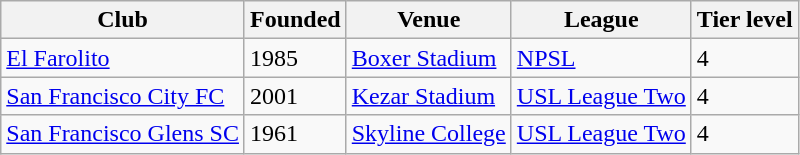<table class="wikitable">
<tr>
<th>Club</th>
<th>Founded</th>
<th>Venue</th>
<th>League</th>
<th>Tier level</th>
</tr>
<tr>
<td><a href='#'>El Farolito</a></td>
<td>1985</td>
<td><a href='#'>Boxer Stadium</a></td>
<td><a href='#'>NPSL</a></td>
<td>4</td>
</tr>
<tr>
<td><a href='#'>San Francisco City FC</a></td>
<td>2001</td>
<td><a href='#'>Kezar Stadium</a></td>
<td><a href='#'>USL League Two</a></td>
<td>4</td>
</tr>
<tr>
<td><a href='#'>San Francisco Glens SC</a></td>
<td>1961</td>
<td><a href='#'>Skyline College</a></td>
<td><a href='#'>USL League Two</a></td>
<td>4</td>
</tr>
</table>
